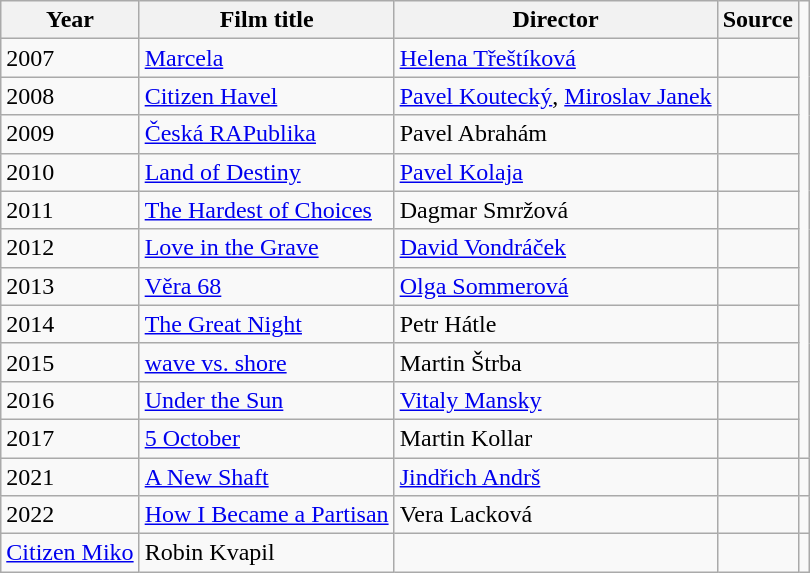<table class="wikitable sortable">
<tr>
<th>Year</th>
<th>Film title</th>
<th>Director</th>
<th>Source</th>
</tr>
<tr>
<td>2007</td>
<td><a href='#'>Marcela</a></td>
<td><a href='#'>Helena Třeštíková</a></td>
<td></td>
</tr>
<tr>
<td>2008</td>
<td><a href='#'>Citizen Havel</a></td>
<td><a href='#'>Pavel Koutecký</a>, <a href='#'>Miroslav Janek</a></td>
<td></td>
</tr>
<tr>
<td>2009</td>
<td><a href='#'>Česká RAPublika</a></td>
<td>Pavel Abrahám</td>
<td></td>
</tr>
<tr>
<td>2010</td>
<td><a href='#'>Land of Destiny</a></td>
<td><a href='#'>Pavel Kolaja</a></td>
<td></td>
</tr>
<tr>
<td>2011</td>
<td><a href='#'>The Hardest of Choices</a></td>
<td>Dagmar Smržová</td>
<td></td>
</tr>
<tr>
<td>2012</td>
<td><a href='#'>Love in the Grave</a></td>
<td><a href='#'>David Vondráček</a></td>
<td></td>
</tr>
<tr>
<td>2013</td>
<td><a href='#'>Věra 68</a></td>
<td><a href='#'>Olga Sommerová</a></td>
<td></td>
</tr>
<tr>
<td>2014</td>
<td><a href='#'>The Great Night</a></td>
<td>Petr Hátle</td>
<td></td>
</tr>
<tr>
<td>2015</td>
<td><a href='#'>wave vs. shore</a></td>
<td>Martin Štrba</td>
<td></td>
</tr>
<tr>
<td>2016</td>
<td><a href='#'>Under the Sun</a></td>
<td><a href='#'>Vitaly Mansky</a></td>
<td></td>
</tr>
<tr>
<td>2017</td>
<td><a href='#'>5 October</a></td>
<td>Martin Kollar</td>
<td></td>
</tr>
<tr>
<td>2021</td>
<td><a href='#'>A New Shaft</a></td>
<td><a href='#'>Jindřich Andrš</a></td>
<td></td>
<td></td>
</tr>
<tr>
<td>2022</td>
<td><a href='#'>How I Became a Partisan</a></td>
<td>Vera Lacková</td>
<td><br></td>
<td></td>
</tr>
<tr>
<td><a href='#'>Citizen Miko</a></td>
<td>Robin Kvapil</td>
<td></td>
<td></td>
</tr>
</table>
